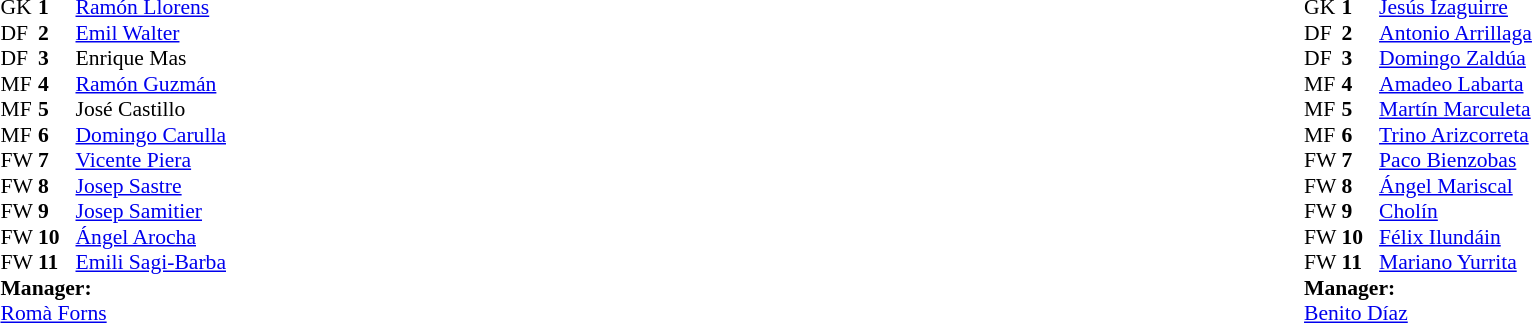<table width="100%">
<tr>
<td valign="top" width="40%"><br><table style="font-size:90%" cellspacing="0" cellpadding="0">
<tr>
<th width=25></th>
<th width=25></th>
</tr>
<tr>
<td>GK</td>
<td><strong>1</strong></td>
<td> <a href='#'>Ramón Llorens</a></td>
</tr>
<tr>
<td>DF</td>
<td><strong>2</strong></td>
<td> <a href='#'>Emil Walter</a></td>
</tr>
<tr>
<td>DF</td>
<td><strong>3</strong></td>
<td> Enrique Mas</td>
</tr>
<tr>
<td>MF</td>
<td><strong>4</strong></td>
<td> <a href='#'>Ramón Guzmán</a></td>
</tr>
<tr>
<td>MF</td>
<td><strong>5</strong></td>
<td> José Castillo</td>
</tr>
<tr>
<td>MF</td>
<td><strong>6</strong></td>
<td> <a href='#'>Domingo Carulla</a></td>
<td></td>
</tr>
<tr>
<td>FW</td>
<td><strong>7</strong></td>
<td> <a href='#'>Vicente Piera</a></td>
</tr>
<tr>
<td>FW</td>
<td><strong>8</strong></td>
<td> <a href='#'>Josep Sastre</a></td>
</tr>
<tr>
<td>FW</td>
<td><strong>9</strong></td>
<td> <a href='#'>Josep Samitier</a></td>
</tr>
<tr>
<td>FW</td>
<td><strong>10</strong></td>
<td> <a href='#'>Ángel Arocha</a></td>
</tr>
<tr>
<td>FW</td>
<td><strong>11</strong></td>
<td> <a href='#'>Emili Sagi-Barba</a></td>
</tr>
<tr>
<td colspan=3><strong>Manager:</strong></td>
</tr>
<tr>
<td colspan=4> <a href='#'>Romà Forns</a></td>
</tr>
</table>
</td>
<td valign="top"></td>
<td valign="top" width="50%"><br><table style="font-size:90%; margin:auto" cellspacing="0" cellpadding="0">
<tr>
<th width=25></th>
<th width=25></th>
</tr>
<tr>
<td>GK</td>
<td><strong>1</strong></td>
<td> <a href='#'>Jesús Izaguirre</a></td>
</tr>
<tr>
<td>DF</td>
<td><strong>2</strong></td>
<td> <a href='#'>Antonio Arrillaga</a></td>
</tr>
<tr>
<td>DF</td>
<td><strong>3</strong></td>
<td> <a href='#'>Domingo Zaldúa</a></td>
</tr>
<tr>
<td>MF</td>
<td><strong>4</strong></td>
<td> <a href='#'>Amadeo Labarta</a></td>
</tr>
<tr>
<td>MF</td>
<td><strong>5</strong></td>
<td> <a href='#'>Martín Marculeta</a></td>
</tr>
<tr>
<td>MF</td>
<td><strong>6</strong></td>
<td> <a href='#'>Trino Arizcorreta</a></td>
</tr>
<tr>
<td>FW</td>
<td><strong>7</strong></td>
<td> <a href='#'>Paco Bienzobas</a></td>
</tr>
<tr>
<td>FW</td>
<td><strong>8</strong></td>
<td> <a href='#'>Ángel Mariscal</a></td>
<td></td>
</tr>
<tr>
<td>FW</td>
<td><strong>9</strong></td>
<td> <a href='#'>Cholín</a></td>
</tr>
<tr>
<td>FW</td>
<td><strong>10</strong></td>
<td> <a href='#'>Félix Ilundáin</a></td>
</tr>
<tr>
<td>FW</td>
<td><strong>11</strong></td>
<td> <a href='#'>Mariano Yurrita</a></td>
</tr>
<tr>
<td colspan=3><strong>Manager:</strong></td>
</tr>
<tr>
<td colspan=4> <a href='#'>Benito Díaz</a></td>
</tr>
</table>
</td>
</tr>
</table>
